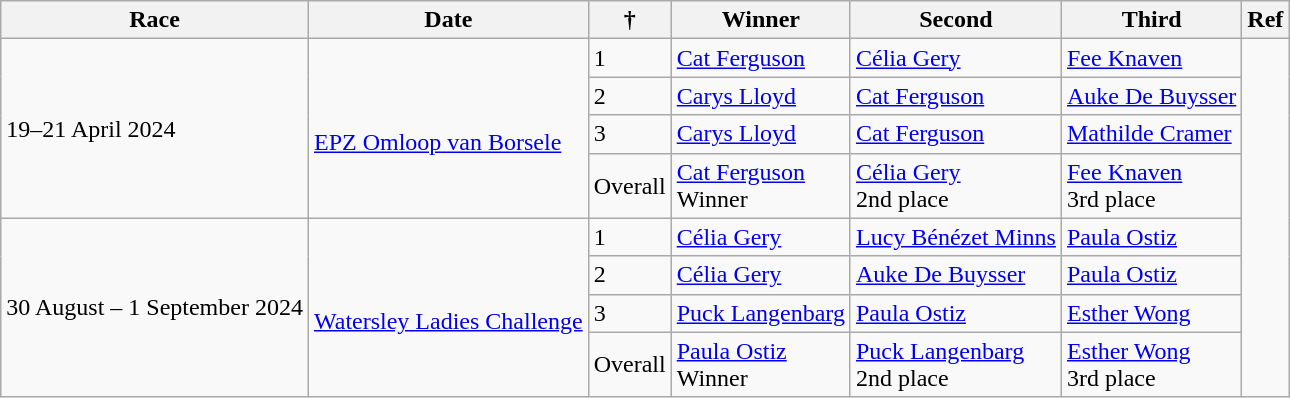<table class="wikitable sortable">
<tr>
<th>Race</th>
<th>Date</th>
<th> †</th>
<th>Winner</th>
<th>Second</th>
<th>Third</th>
<th>Ref</th>
</tr>
<tr>
<td rowspan=4>19–21 April 2024</td>
<td rowspan=4><br><a href='#'>EPZ Omloop van Borsele</a></td>
<td bgcolor=>1</td>
<td> <a href='#'>Cat Ferguson</a></td>
<td> <a href='#'>Célia Gery</a></td>
<td> <a href='#'>Fee Knaven</a></td>
</tr>
<tr>
<td bgcolor=>2</td>
<td> <a href='#'>Carys Lloyd</a></td>
<td> <a href='#'>Cat Ferguson</a></td>
<td> <a href='#'>Auke De Buysser</a></td>
</tr>
<tr>
<td bgcolor=>3</td>
<td> <a href='#'>Carys Lloyd</a></td>
<td> <a href='#'>Cat Ferguson</a></td>
<td> <a href='#'>Mathilde Cramer</a></td>
</tr>
<tr>
<td bgcolor=>Overall</td>
<td> <a href='#'>Cat Ferguson</a><br>Winner</td>
<td> <a href='#'>Célia Gery</a><br>2nd place</td>
<td> <a href='#'>Fee Knaven</a><br>3rd place</td>
</tr>
<tr>
<td rowspan=4>30 August – 1 September 2024</td>
<td rowspan=4><br><a href='#'>Watersley Ladies Challenge</a></td>
<td bgcolor=>1</td>
<td> <a href='#'>Célia Gery</a></td>
<td> <a href='#'>Lucy Bénézet Minns</a></td>
<td> <a href='#'>Paula Ostiz</a></td>
</tr>
<tr>
<td bgcolor=>2</td>
<td> <a href='#'>Célia Gery</a></td>
<td> <a href='#'>Auke De Buysser</a></td>
<td> <a href='#'>Paula Ostiz</a></td>
</tr>
<tr>
<td bgcolor=>3</td>
<td> <a href='#'>Puck Langenbarg</a></td>
<td> <a href='#'>Paula Ostiz</a></td>
<td> <a href='#'>Esther Wong</a></td>
</tr>
<tr>
<td bgcolor=>Overall</td>
<td> <a href='#'>Paula Ostiz</a><br>Winner</td>
<td> <a href='#'>Puck Langenbarg</a><br>2nd place</td>
<td> <a href='#'>Esther Wong</a><br>3rd place</td>
</tr>
</table>
